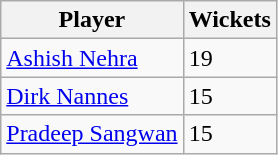<table class="wikitable">
<tr>
<th>Player</th>
<th>Wickets</th>
</tr>
<tr>
<td><a href='#'>Ashish Nehra</a></td>
<td>19</td>
</tr>
<tr>
<td><a href='#'>Dirk Nannes</a></td>
<td>15</td>
</tr>
<tr>
<td><a href='#'>Pradeep Sangwan</a></td>
<td>15</td>
</tr>
</table>
